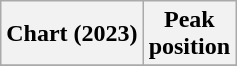<table class="wikitable plainrowheaders" style="text-align:center">
<tr>
<th scope="col">Chart (2023)</th>
<th scope="col">Peak<br>position</th>
</tr>
<tr>
</tr>
</table>
